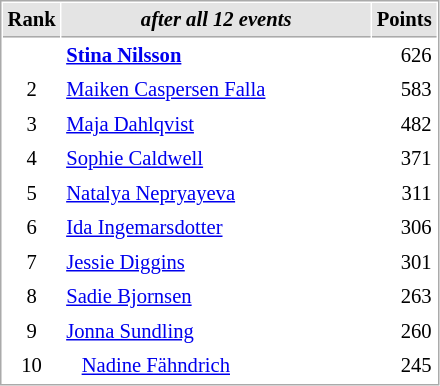<table cellspacing="1" cellpadding="3" style="border:1px solid #AAAAAA;font-size:86%">
<tr style="background-color: #E4E4E4;">
<th style="border-bottom:1px solid #AAAAAA" width=10>Rank</th>
<th style="border-bottom:1px solid #AAAAAA" width=200><em>after all 12 events</em></th>
<th style="border-bottom:1px solid #AAAAAA" width=20 align=right>Points</th>
</tr>
<tr>
<td align=center><strong><span>  </span></strong></td>
<td> <strong><a href='#'>Stina Nilsson</a></strong></td>
<td align=right>626</td>
</tr>
<tr>
<td align=center>2</td>
<td> <a href='#'>Maiken Caspersen Falla</a></td>
<td align=right>583</td>
</tr>
<tr>
<td align=center>3</td>
<td> <a href='#'>Maja Dahlqvist</a></td>
<td align=right>482</td>
</tr>
<tr>
<td align=center>4</td>
<td> <a href='#'>Sophie Caldwell</a></td>
<td align=right>371</td>
</tr>
<tr>
<td align=center>5</td>
<td> <a href='#'>Natalya Nepryayeva</a></td>
<td align=right>311</td>
</tr>
<tr>
<td align=center>6</td>
<td> <a href='#'>Ida Ingemarsdotter</a></td>
<td align=right>306</td>
</tr>
<tr>
<td align=center>7</td>
<td> <a href='#'>Jessie Diggins</a></td>
<td align=right>301</td>
</tr>
<tr>
<td align=center>8</td>
<td> <a href='#'>Sadie Bjornsen</a></td>
<td align=right>263</td>
</tr>
<tr>
<td align=center>9</td>
<td> <a href='#'>Jonna Sundling</a></td>
<td align=right>260</td>
</tr>
<tr>
<td align=center>10</td>
<td>   <a href='#'>Nadine Fähndrich</a></td>
<td align=right>245</td>
</tr>
</table>
